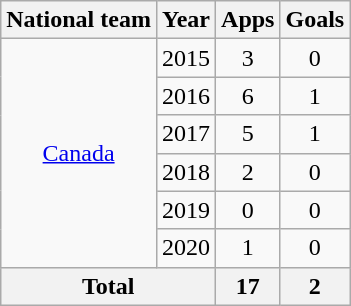<table class="wikitable" style="text-align:center">
<tr>
<th>National team</th>
<th>Year</th>
<th>Apps</th>
<th>Goals</th>
</tr>
<tr>
<td rowspan="6"><a href='#'>Canada</a></td>
<td>2015</td>
<td>3</td>
<td>0</td>
</tr>
<tr>
<td>2016</td>
<td>6</td>
<td>1</td>
</tr>
<tr>
<td>2017</td>
<td>5</td>
<td>1</td>
</tr>
<tr>
<td>2018</td>
<td>2</td>
<td>0</td>
</tr>
<tr>
<td>2019</td>
<td>0</td>
<td>0</td>
</tr>
<tr>
<td>2020</td>
<td>1</td>
<td>0</td>
</tr>
<tr>
<th colspan="2">Total</th>
<th>17</th>
<th>2</th>
</tr>
</table>
